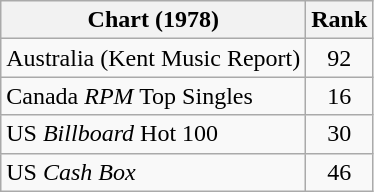<table class="wikitable">
<tr>
<th align="left">Chart (1978)</th>
<th style="text-align:center;">Rank</th>
</tr>
<tr>
<td>Australia (Kent Music Report)</td>
<td style="text-align:center;">92</td>
</tr>
<tr>
<td>Canada <em>RPM</em> Top Singles</td>
<td style="text-align:center;">16</td>
</tr>
<tr>
<td>US <em>Billboard</em> Hot 100</td>
<td style="text-align:center;">30</td>
</tr>
<tr>
<td>US <em>Cash Box</em> </td>
<td style="text-align:center;">46</td>
</tr>
</table>
